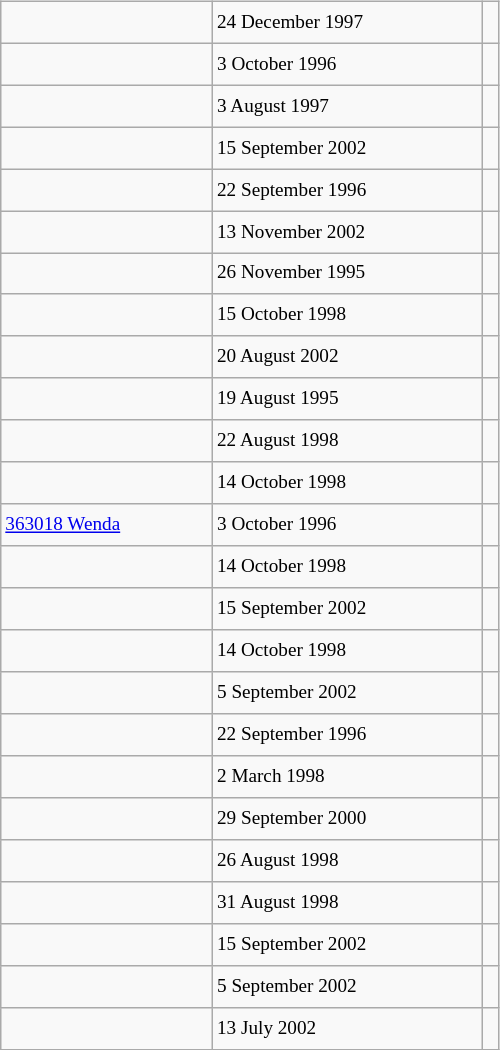<table class="wikitable" style="font-size: 80%; float: left; width: 26em; margin-right: 1em; height: 700px">
<tr>
<td></td>
<td>24 December 1997</td>
<td></td>
</tr>
<tr>
<td></td>
<td>3 October 1996</td>
<td></td>
</tr>
<tr>
<td></td>
<td>3 August 1997</td>
<td></td>
</tr>
<tr>
<td></td>
<td>15 September 2002</td>
<td></td>
</tr>
<tr>
<td></td>
<td>22 September 1996</td>
<td></td>
</tr>
<tr>
<td></td>
<td>13 November 2002</td>
<td></td>
</tr>
<tr>
<td></td>
<td>26 November 1995</td>
<td></td>
</tr>
<tr>
<td></td>
<td>15 October 1998</td>
<td></td>
</tr>
<tr>
<td></td>
<td>20 August 2002</td>
<td></td>
</tr>
<tr>
<td></td>
<td>19 August 1995</td>
<td></td>
</tr>
<tr>
<td></td>
<td>22 August 1998</td>
<td></td>
</tr>
<tr>
<td></td>
<td>14 October 1998</td>
<td></td>
</tr>
<tr>
<td><a href='#'>363018 Wenda</a></td>
<td>3 October 1996</td>
<td></td>
</tr>
<tr>
<td></td>
<td>14 October 1998</td>
<td></td>
</tr>
<tr>
<td></td>
<td>15 September 2002</td>
<td></td>
</tr>
<tr>
<td></td>
<td>14 October 1998</td>
<td></td>
</tr>
<tr>
<td></td>
<td>5 September 2002</td>
<td></td>
</tr>
<tr>
<td></td>
<td>22 September 1996</td>
<td></td>
</tr>
<tr>
<td></td>
<td>2 March 1998</td>
<td></td>
</tr>
<tr>
<td></td>
<td>29 September 2000</td>
<td></td>
</tr>
<tr>
<td></td>
<td>26 August 1998</td>
<td></td>
</tr>
<tr>
<td></td>
<td>31 August 1998</td>
<td></td>
</tr>
<tr>
<td></td>
<td>15 September 2002</td>
<td></td>
</tr>
<tr>
<td></td>
<td>5 September 2002</td>
<td></td>
</tr>
<tr>
<td></td>
<td>13 July 2002</td>
<td></td>
</tr>
</table>
